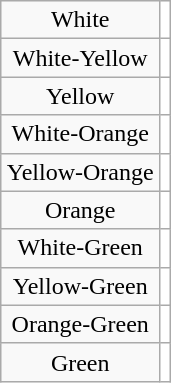<table class="wikitable" style="float:right; text-align:center;">
<tr>
<td>White</td>
<td style="background:white;"></td>
</tr>
<tr>
<td>White-Yellow</td>
<td style="background:white;"></td>
</tr>
<tr>
<td>Yellow</td>
<td style="background:white;"></td>
</tr>
<tr>
<td>White-Orange</td>
<td style="background:white;"></td>
</tr>
<tr>
<td>Yellow-Orange</td>
<td style="background:white;"></td>
</tr>
<tr>
<td>Orange</td>
<td style="background:white;"></td>
</tr>
<tr>
<td>White-Green</td>
<td style="background:white;"></td>
</tr>
<tr>
<td>Yellow-Green</td>
<td style="background:white;"></td>
</tr>
<tr>
<td>Orange-Green</td>
<td style="background:white;"></td>
</tr>
<tr>
<td>Green</td>
<td style="background:white;"></td>
</tr>
</table>
